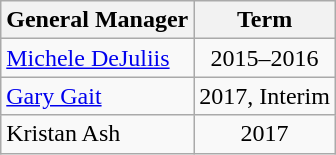<table class="wikitable">
<tr>
<th>General Manager</th>
<th>Term</th>
</tr>
<tr>
<td><a href='#'>Michele DeJuliis</a></td>
<td align=center>2015–2016</td>
</tr>
<tr>
<td><a href='#'>Gary Gait</a></td>
<td align=center>2017, Interim</td>
</tr>
<tr>
<td>Kristan Ash</td>
<td align=center>2017</td>
</tr>
</table>
